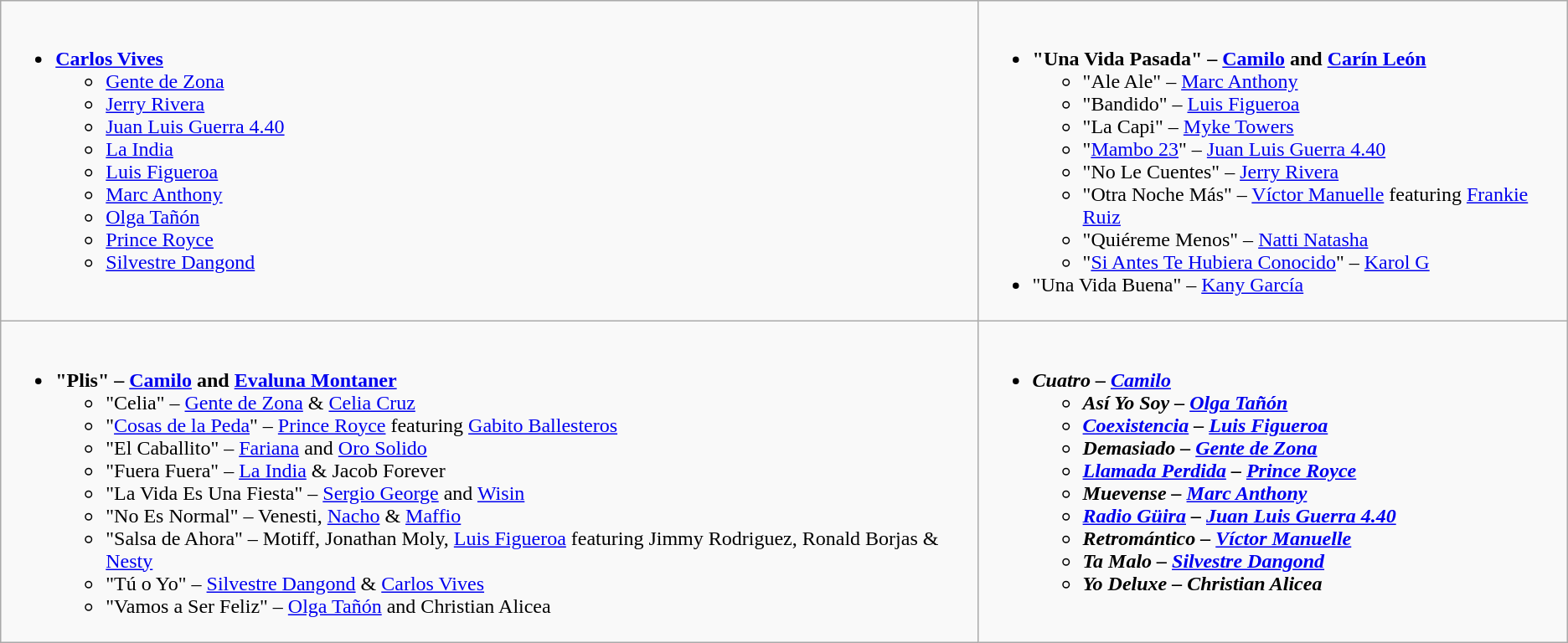<table class="wikitable">
<tr>
<td valign="top"><br><ul><li><strong><a href='#'>Carlos Vives</a></strong><ul><li><a href='#'>Gente de Zona</a></li><li><a href='#'>Jerry Rivera</a></li><li><a href='#'>Juan Luis Guerra 4.40</a></li><li><a href='#'>La India</a></li><li><a href='#'>Luis Figueroa</a></li><li><a href='#'>Marc Anthony</a></li><li><a href='#'>Olga Tañón</a></li><li><a href='#'>Prince Royce</a></li><li><a href='#'>Silvestre Dangond</a></li></ul></li></ul></td>
<td valign="top"><br><ul><li><strong>"Una Vida Pasada" – <a href='#'>Camilo</a> and <a href='#'>Carín León</a></strong><ul><li>"Ale Ale" – <a href='#'>Marc Anthony</a></li><li>"Bandido" – <a href='#'>Luis Figueroa</a></li><li>"La Capi" – <a href='#'>Myke Towers</a></li><li>"<a href='#'>Mambo 23</a>" – <a href='#'>Juan Luis Guerra 4.40</a></li><li>"No Le Cuentes" – <a href='#'>Jerry Rivera</a></li><li>"Otra Noche Más" – <a href='#'>Víctor Manuelle</a> featuring <a href='#'>Frankie Ruiz</a></li><li>"Quiéreme Menos" – <a href='#'>Natti Natasha</a></li><li>"<a href='#'>Si Antes Te Hubiera Conocido</a>" – <a href='#'>Karol G</a></li></ul></li><li>"Una Vida Buena" – <a href='#'>Kany García</a></li></ul></td>
</tr>
<tr>
<td valign="top"><br><ul><li><strong>"Plis" – <a href='#'>Camilo</a> and <a href='#'>Evaluna Montaner</a></strong><ul><li>"Celia" – <a href='#'>Gente de Zona</a> & <a href='#'>Celia Cruz</a></li><li>"<a href='#'>Cosas de la Peda</a>" – <a href='#'>Prince Royce</a> featuring <a href='#'>Gabito Ballesteros</a></li><li>"El Caballito" – <a href='#'>Fariana</a> and <a href='#'>Oro Solido</a></li><li>"Fuera Fuera" – <a href='#'>La India</a> & Jacob Forever</li><li>"La Vida Es Una Fiesta" – <a href='#'>Sergio George</a> and <a href='#'>Wisin</a></li><li>"No Es Normal" – Venesti, <a href='#'>Nacho</a> & <a href='#'>Maffio</a></li><li>"Salsa de Ahora" – Motiff, Jonathan Moly, <a href='#'>Luis Figueroa</a> featuring Jimmy Rodriguez, Ronald Borjas & <a href='#'>Nesty</a></li><li>"Tú o Yo" – <a href='#'>Silvestre Dangond</a> & <a href='#'>Carlos Vives</a></li><li>"Vamos a Ser Feliz" – <a href='#'>Olga Tañón</a> and Christian Alicea</li></ul></li></ul></td>
<td valign="top"><br><ul><li><strong><em>Cuatro<em> – <a href='#'>Camilo</a><strong><ul><li></em>Así Yo Soy<em> – <a href='#'>Olga Tañón</a></li><li></em><a href='#'>Coexistencia</a><em> – <a href='#'>Luis Figueroa</a></li><li></em>Demasiado<em> – <a href='#'>Gente de Zona</a></li><li></em><a href='#'>Llamada Perdida</a><em> – <a href='#'>Prince Royce</a></li><li></em>Muevense<em> – <a href='#'>Marc Anthony</a></li><li></em><a href='#'>Radio Güira</a><em> – <a href='#'>Juan Luis Guerra 4.40</a></li><li></em>Retromántico<em> – <a href='#'>Víctor Manuelle</a></li><li></em>Ta Malo<em> – <a href='#'>Silvestre Dangond</a></li><li></em>Yo Deluxe<em> – Christian Alicea</li></ul></li></ul></td>
</tr>
</table>
